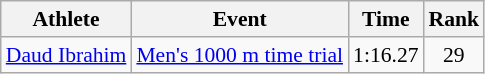<table class=wikitable style="font-size:90%;">
<tr>
<th>Athlete</th>
<th>Event</th>
<th>Time</th>
<th>Rank</th>
</tr>
<tr align=center>
<td align=left><a href='#'>Daud Ibrahim</a></td>
<td align=left><a href='#'>Men's 1000 m time trial</a></td>
<td>1:16.27</td>
<td>29</td>
</tr>
</table>
